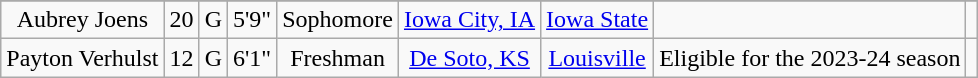<table class="wikitable sortable" border="1" style="text-align: center;">
<tr align=center>
</tr>
<tr>
<td>Aubrey Joens</td>
<td>20</td>
<td>G</td>
<td>5'9"</td>
<td>Sophomore</td>
<td><a href='#'>Iowa City, IA</a></td>
<td><a href='#'>Iowa State</a></td>
<td></td>
<td></td>
</tr>
<tr>
<td>Payton Verhulst</td>
<td>12</td>
<td>G</td>
<td>6'1"</td>
<td>Freshman</td>
<td><a href='#'>De Soto, KS</a></td>
<td><a href='#'>Louisville</a></td>
<td>Eligible for the 2023-24 season</td>
<td></td>
</tr>
</table>
